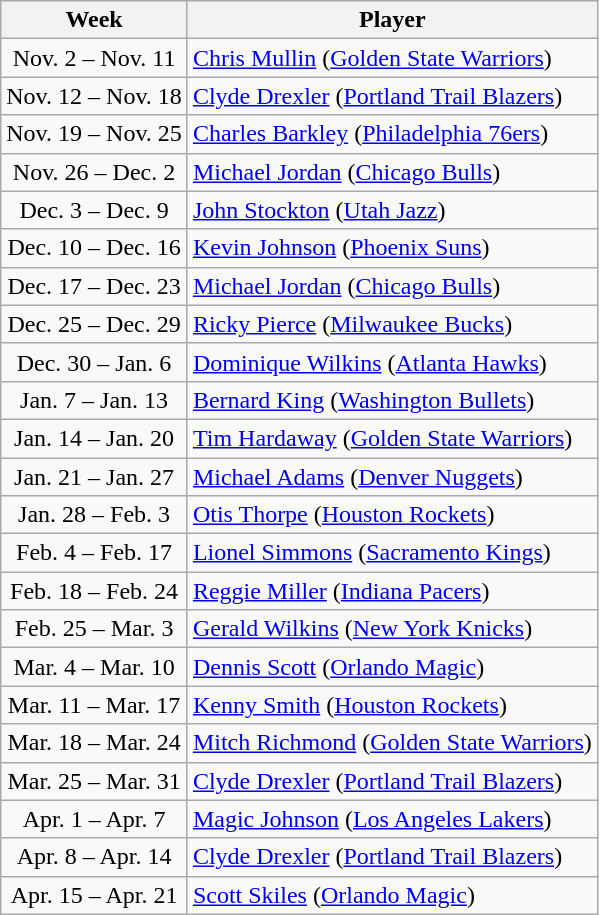<table class="wikitable">
<tr>
<th>Week</th>
<th>Player</th>
</tr>
<tr>
<td align=center>Nov. 2 – Nov. 11</td>
<td><a href='#'>Chris Mullin</a> (<a href='#'>Golden State Warriors</a>)</td>
</tr>
<tr>
<td align=center>Nov. 12 – Nov. 18</td>
<td><a href='#'>Clyde Drexler</a> (<a href='#'>Portland Trail Blazers</a>)</td>
</tr>
<tr>
<td align=center>Nov. 19 – Nov. 25</td>
<td><a href='#'>Charles Barkley</a> (<a href='#'>Philadelphia 76ers</a>)</td>
</tr>
<tr>
<td align=center>Nov. 26 – Dec. 2</td>
<td><a href='#'>Michael Jordan</a> (<a href='#'>Chicago Bulls</a>)</td>
</tr>
<tr>
<td align=center>Dec. 3 – Dec. 9</td>
<td><a href='#'>John Stockton</a> (<a href='#'>Utah Jazz</a>)</td>
</tr>
<tr>
<td align=center>Dec. 10 – Dec. 16</td>
<td><a href='#'>Kevin Johnson</a> (<a href='#'>Phoenix Suns</a>)</td>
</tr>
<tr>
<td align=center>Dec. 17 – Dec. 23</td>
<td><a href='#'>Michael Jordan</a> (<a href='#'>Chicago Bulls</a>)</td>
</tr>
<tr>
<td align=center>Dec. 25 – Dec. 29</td>
<td><a href='#'>Ricky Pierce</a> (<a href='#'>Milwaukee Bucks</a>)</td>
</tr>
<tr>
<td align=center>Dec. 30 – Jan. 6</td>
<td><a href='#'>Dominique Wilkins</a> (<a href='#'>Atlanta Hawks</a>)</td>
</tr>
<tr>
<td align=center>Jan. 7 – Jan. 13</td>
<td><a href='#'>Bernard King</a> (<a href='#'>Washington Bullets</a>)</td>
</tr>
<tr>
<td align=center>Jan. 14 – Jan. 20</td>
<td><a href='#'>Tim Hardaway</a> (<a href='#'>Golden State Warriors</a>)</td>
</tr>
<tr>
<td align=center>Jan. 21 – Jan. 27</td>
<td><a href='#'>Michael Adams</a> (<a href='#'>Denver Nuggets</a>)</td>
</tr>
<tr>
<td align=center>Jan. 28 – Feb. 3</td>
<td><a href='#'>Otis Thorpe</a> (<a href='#'>Houston Rockets</a>)</td>
</tr>
<tr>
<td align=center>Feb. 4 – Feb. 17</td>
<td><a href='#'>Lionel Simmons</a> (<a href='#'>Sacramento Kings</a>)</td>
</tr>
<tr>
<td align=center>Feb. 18 – Feb. 24</td>
<td><a href='#'>Reggie Miller</a> (<a href='#'>Indiana Pacers</a>)</td>
</tr>
<tr>
<td align=center>Feb. 25 – Mar. 3</td>
<td><a href='#'>Gerald Wilkins</a> (<a href='#'>New York Knicks</a>)</td>
</tr>
<tr>
<td align=center>Mar. 4 – Mar. 10</td>
<td><a href='#'>Dennis Scott</a> (<a href='#'>Orlando Magic</a>)</td>
</tr>
<tr>
<td align=center>Mar. 11 – Mar. 17</td>
<td><a href='#'>Kenny Smith</a> (<a href='#'>Houston Rockets</a>)</td>
</tr>
<tr>
<td align=center>Mar. 18 – Mar. 24</td>
<td><a href='#'>Mitch Richmond</a> (<a href='#'>Golden State Warriors</a>)</td>
</tr>
<tr>
<td align=center>Mar. 25 – Mar. 31</td>
<td><a href='#'>Clyde Drexler</a> (<a href='#'>Portland Trail Blazers</a>)</td>
</tr>
<tr>
<td align=center>Apr. 1 – Apr. 7</td>
<td><a href='#'>Magic Johnson</a> (<a href='#'>Los Angeles Lakers</a>)</td>
</tr>
<tr>
<td align=center>Apr. 8 – Apr. 14</td>
<td><a href='#'>Clyde Drexler</a> (<a href='#'>Portland Trail Blazers</a>)</td>
</tr>
<tr>
<td align=center>Apr. 15 – Apr. 21</td>
<td><a href='#'>Scott Skiles</a> (<a href='#'>Orlando Magic</a>)</td>
</tr>
</table>
